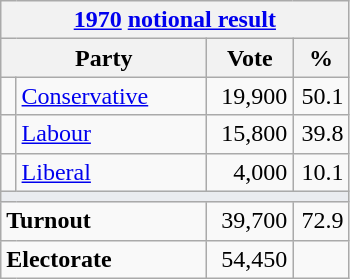<table class="wikitable">
<tr>
<th colspan="4"><a href='#'>1970</a> <a href='#'>notional result</a></th>
</tr>
<tr>
<th bgcolor="#DDDDFF" width="130px" colspan="2">Party</th>
<th bgcolor="#DDDDFF" width="50px">Vote</th>
<th bgcolor="#DDDDFF" width="30px">%</th>
</tr>
<tr>
<td></td>
<td><a href='#'>Conservative</a></td>
<td align=right>19,900</td>
<td align=right>50.1</td>
</tr>
<tr>
<td></td>
<td><a href='#'>Labour</a></td>
<td align=right>15,800</td>
<td align=right>39.8</td>
</tr>
<tr>
<td></td>
<td><a href='#'>Liberal</a></td>
<td align=right>4,000</td>
<td align=right>10.1</td>
</tr>
<tr>
<td colspan="4" bgcolor="#EAECF0"></td>
</tr>
<tr>
<td colspan="2"><strong>Turnout</strong></td>
<td align=right>39,700</td>
<td align=right>72.9</td>
</tr>
<tr>
<td colspan="2"><strong>Electorate</strong></td>
<td align=right>54,450</td>
</tr>
</table>
